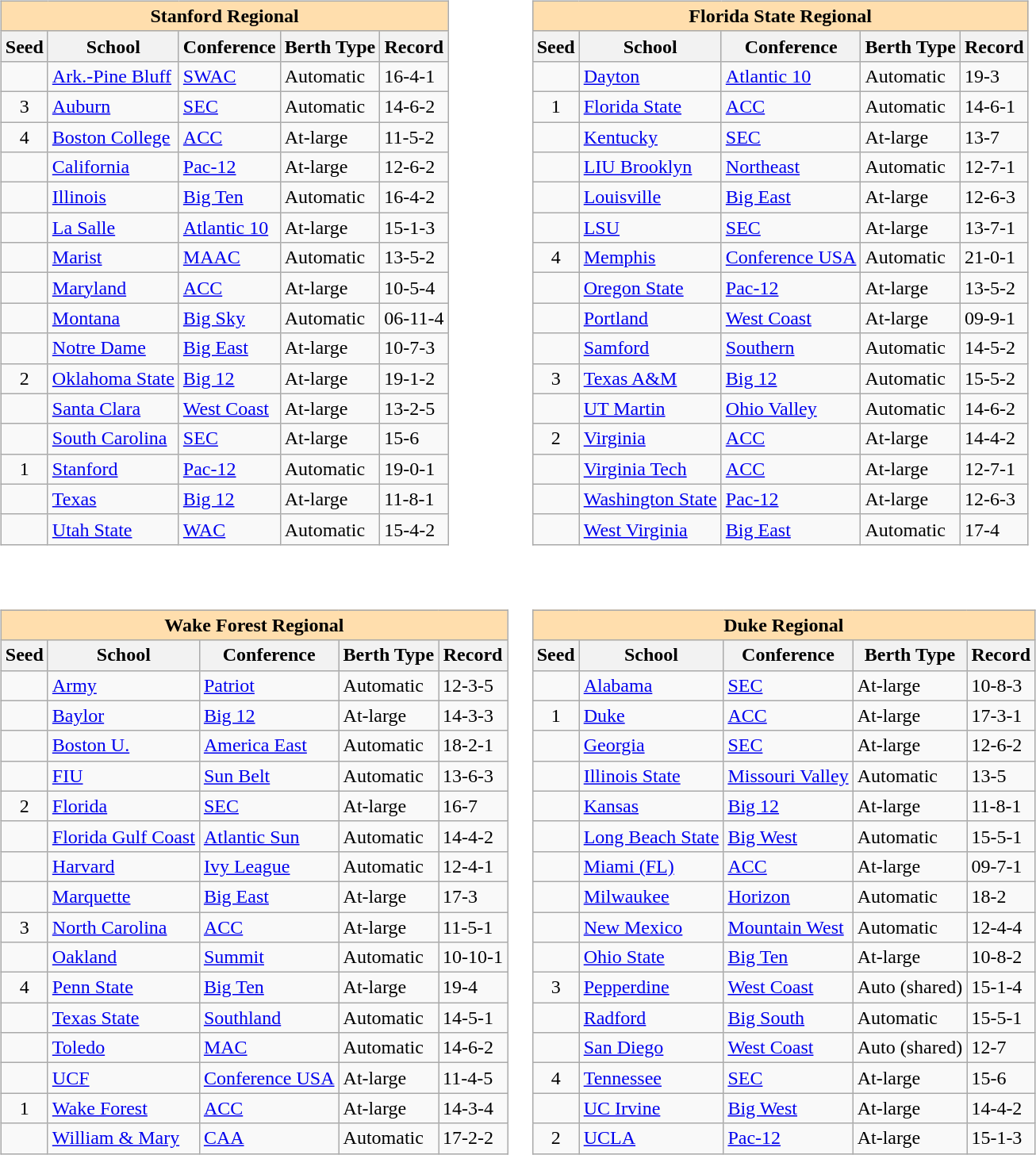<table>
<tr>
<td valign=top><br><table class="wikitable sortable">
<tr>
<th colspan="5" style="background:#ffdead;">Stanford Regional</th>
</tr>
<tr>
<th>Seed</th>
<th>School</th>
<th>Conference</th>
<th>Berth Type</th>
<th>Record</th>
</tr>
<tr>
<td></td>
<td><a href='#'>Ark.-Pine Bluff</a></td>
<td><a href='#'>SWAC</a></td>
<td>Automatic</td>
<td>16-4-1</td>
</tr>
<tr>
<td align=center>3</td>
<td><a href='#'>Auburn</a></td>
<td><a href='#'>SEC</a></td>
<td>Automatic</td>
<td>14-6-2</td>
</tr>
<tr>
<td align=center>4</td>
<td><a href='#'>Boston College</a></td>
<td><a href='#'>ACC</a></td>
<td>At-large</td>
<td>11-5-2</td>
</tr>
<tr>
<td></td>
<td><a href='#'>California</a></td>
<td><a href='#'>Pac-12</a></td>
<td>At-large</td>
<td>12-6-2</td>
</tr>
<tr>
<td></td>
<td><a href='#'>Illinois</a></td>
<td><a href='#'>Big Ten</a></td>
<td>Automatic</td>
<td>16-4-2</td>
</tr>
<tr>
<td></td>
<td><a href='#'>La Salle</a></td>
<td><a href='#'>Atlantic 10</a></td>
<td>At-large</td>
<td>15-1-3</td>
</tr>
<tr>
<td></td>
<td><a href='#'>Marist</a></td>
<td><a href='#'>MAAC</a></td>
<td>Automatic</td>
<td>13-5-2</td>
</tr>
<tr>
<td></td>
<td><a href='#'>Maryland</a></td>
<td><a href='#'>ACC</a></td>
<td>At-large</td>
<td>10-5-4</td>
</tr>
<tr>
<td></td>
<td><a href='#'>Montana</a></td>
<td><a href='#'>Big Sky</a></td>
<td>Automatic</td>
<td>06-11-4</td>
</tr>
<tr>
<td></td>
<td><a href='#'>Notre Dame</a></td>
<td><a href='#'>Big East</a></td>
<td>At-large</td>
<td>10-7-3</td>
</tr>
<tr>
<td align=center>2</td>
<td><a href='#'>Oklahoma State</a></td>
<td><a href='#'>Big 12</a></td>
<td>At-large</td>
<td>19-1-2</td>
</tr>
<tr>
<td></td>
<td><a href='#'>Santa Clara</a></td>
<td><a href='#'>West Coast</a></td>
<td>At-large</td>
<td>13-2-5</td>
</tr>
<tr>
<td></td>
<td><a href='#'>South Carolina</a></td>
<td><a href='#'>SEC</a></td>
<td>At-large</td>
<td>15-6</td>
</tr>
<tr>
<td align=center>1</td>
<td><a href='#'>Stanford</a></td>
<td><a href='#'>Pac-12</a></td>
<td>Automatic</td>
<td>19-0-1</td>
</tr>
<tr>
<td></td>
<td><a href='#'>Texas</a></td>
<td><a href='#'>Big 12</a></td>
<td>At-large</td>
<td>11-8-1</td>
</tr>
<tr>
<td></td>
<td><a href='#'>Utah State</a></td>
<td><a href='#'>WAC</a></td>
<td>Automatic</td>
<td>15-4-2</td>
</tr>
</table>
</td>
<td valign=top><br><table class="wikitable sortable">
<tr>
<th colspan="5" style="background:#ffdead;">Florida State Regional</th>
</tr>
<tr>
<th>Seed</th>
<th>School</th>
<th>Conference</th>
<th>Berth Type</th>
<th>Record</th>
</tr>
<tr>
<td></td>
<td><a href='#'>Dayton</a></td>
<td><a href='#'>Atlantic 10</a></td>
<td>Automatic</td>
<td>19-3</td>
</tr>
<tr>
<td align=center>1</td>
<td><a href='#'>Florida State</a></td>
<td><a href='#'>ACC</a></td>
<td>Automatic</td>
<td>14-6-1</td>
</tr>
<tr>
<td></td>
<td><a href='#'>Kentucky</a></td>
<td><a href='#'>SEC</a></td>
<td>At-large</td>
<td>13-7</td>
</tr>
<tr>
<td></td>
<td><a href='#'>LIU Brooklyn</a></td>
<td><a href='#'>Northeast</a></td>
<td>Automatic</td>
<td>12-7-1</td>
</tr>
<tr>
<td></td>
<td><a href='#'>Louisville</a></td>
<td><a href='#'>Big East</a></td>
<td>At-large</td>
<td>12-6-3</td>
</tr>
<tr>
<td></td>
<td><a href='#'>LSU</a></td>
<td><a href='#'>SEC</a></td>
<td>At-large</td>
<td>13-7-1</td>
</tr>
<tr>
<td align=center>4</td>
<td><a href='#'>Memphis</a></td>
<td><a href='#'>Conference USA</a></td>
<td>Automatic</td>
<td>21-0-1</td>
</tr>
<tr>
<td></td>
<td><a href='#'>Oregon State</a></td>
<td><a href='#'>Pac-12</a></td>
<td>At-large</td>
<td>13-5-2</td>
</tr>
<tr>
<td></td>
<td><a href='#'>Portland</a></td>
<td><a href='#'>West Coast</a></td>
<td>At-large</td>
<td>09-9-1</td>
</tr>
<tr>
<td></td>
<td><a href='#'>Samford</a></td>
<td><a href='#'>Southern</a></td>
<td>Automatic</td>
<td>14-5-2</td>
</tr>
<tr>
<td align=center>3</td>
<td><a href='#'>Texas A&M</a></td>
<td><a href='#'>Big 12</a></td>
<td>Automatic</td>
<td>15-5-2</td>
</tr>
<tr>
<td></td>
<td><a href='#'>UT Martin</a></td>
<td><a href='#'>Ohio Valley</a></td>
<td>Automatic</td>
<td>14-6-2</td>
</tr>
<tr>
<td align=center>2</td>
<td><a href='#'>Virginia</a></td>
<td><a href='#'>ACC</a></td>
<td>At-large</td>
<td>14-4-2</td>
</tr>
<tr>
<td></td>
<td><a href='#'>Virginia Tech</a></td>
<td><a href='#'>ACC</a></td>
<td>At-large</td>
<td>12-7-1</td>
</tr>
<tr>
<td></td>
<td><a href='#'>Washington State</a></td>
<td><a href='#'>Pac-12</a></td>
<td>At-large</td>
<td>12-6-3</td>
</tr>
<tr>
<td></td>
<td><a href='#'>West Virginia</a></td>
<td><a href='#'>Big East</a></td>
<td>Automatic</td>
<td>17-4</td>
</tr>
</table>
</td>
</tr>
<tr>
<td valign=top><br><table class="wikitable sortable">
<tr>
<th colspan="5" style="background:#ffdead;">Wake Forest Regional</th>
</tr>
<tr>
<th>Seed</th>
<th>School</th>
<th>Conference</th>
<th>Berth Type</th>
<th>Record</th>
</tr>
<tr>
<td></td>
<td><a href='#'>Army</a></td>
<td><a href='#'>Patriot</a></td>
<td>Automatic</td>
<td>12-3-5</td>
</tr>
<tr>
<td></td>
<td><a href='#'>Baylor</a></td>
<td><a href='#'>Big 12</a></td>
<td>At-large</td>
<td>14-3-3</td>
</tr>
<tr>
<td></td>
<td><a href='#'>Boston U.</a></td>
<td><a href='#'>America East</a></td>
<td>Automatic</td>
<td>18-2-1</td>
</tr>
<tr>
<td></td>
<td><a href='#'>FIU</a></td>
<td><a href='#'>Sun Belt</a></td>
<td>Automatic</td>
<td>13-6-3</td>
</tr>
<tr>
<td align=center>2</td>
<td><a href='#'>Florida</a></td>
<td><a href='#'>SEC</a></td>
<td>At-large</td>
<td>16-7</td>
</tr>
<tr>
<td></td>
<td><a href='#'>Florida Gulf Coast</a></td>
<td><a href='#'>Atlantic Sun</a></td>
<td>Automatic</td>
<td>14-4-2</td>
</tr>
<tr>
<td></td>
<td><a href='#'>Harvard</a></td>
<td><a href='#'>Ivy League</a></td>
<td>Automatic</td>
<td>12-4-1</td>
</tr>
<tr>
<td></td>
<td><a href='#'>Marquette</a></td>
<td><a href='#'>Big East</a></td>
<td>At-large</td>
<td>17-3</td>
</tr>
<tr>
<td align=center>3</td>
<td><a href='#'>North Carolina</a></td>
<td><a href='#'>ACC</a></td>
<td>At-large</td>
<td>11-5-1</td>
</tr>
<tr>
<td></td>
<td><a href='#'>Oakland</a></td>
<td><a href='#'>Summit</a></td>
<td>Automatic</td>
<td>10-10-1</td>
</tr>
<tr>
<td align=center>4</td>
<td><a href='#'>Penn State</a></td>
<td><a href='#'>Big Ten</a></td>
<td>At-large</td>
<td>19-4</td>
</tr>
<tr>
<td></td>
<td><a href='#'>Texas State</a></td>
<td><a href='#'>Southland</a></td>
<td>Automatic</td>
<td>14-5-1</td>
</tr>
<tr>
<td></td>
<td><a href='#'>Toledo</a></td>
<td><a href='#'>MAC</a></td>
<td>Automatic</td>
<td>14-6-2</td>
</tr>
<tr>
<td></td>
<td><a href='#'>UCF</a></td>
<td><a href='#'>Conference USA</a></td>
<td>At-large</td>
<td>11-4-5</td>
</tr>
<tr>
<td align=center>1</td>
<td><a href='#'>Wake Forest</a></td>
<td><a href='#'>ACC</a></td>
<td>At-large</td>
<td>14-3-4</td>
</tr>
<tr>
<td></td>
<td><a href='#'>William & Mary</a></td>
<td><a href='#'>CAA</a></td>
<td>Automatic</td>
<td>17-2-2</td>
</tr>
</table>
</td>
<td valign=top><br><table class="wikitable sortable">
<tr>
<th colspan="5" style="background:#ffdead;">Duke Regional</th>
</tr>
<tr>
<th>Seed</th>
<th>School</th>
<th>Conference</th>
<th>Berth Type</th>
<th>Record</th>
</tr>
<tr>
<td></td>
<td><a href='#'>Alabama</a></td>
<td><a href='#'>SEC</a></td>
<td>At-large</td>
<td>10-8-3</td>
</tr>
<tr>
<td align=center>1</td>
<td><a href='#'>Duke</a></td>
<td><a href='#'>ACC</a></td>
<td>At-large</td>
<td>17-3-1</td>
</tr>
<tr>
<td></td>
<td><a href='#'>Georgia</a></td>
<td><a href='#'>SEC</a></td>
<td>At-large</td>
<td>12-6-2</td>
</tr>
<tr>
<td></td>
<td><a href='#'>Illinois State</a></td>
<td><a href='#'>Missouri Valley</a></td>
<td>Automatic</td>
<td>13-5</td>
</tr>
<tr>
<td></td>
<td><a href='#'>Kansas</a></td>
<td><a href='#'>Big 12</a></td>
<td>At-large</td>
<td>11-8-1</td>
</tr>
<tr>
<td></td>
<td><a href='#'>Long Beach State</a></td>
<td><a href='#'>Big West</a></td>
<td>Automatic</td>
<td>15-5-1</td>
</tr>
<tr>
<td></td>
<td><a href='#'>Miami (FL)</a></td>
<td><a href='#'>ACC</a></td>
<td>At-large</td>
<td>09-7-1</td>
</tr>
<tr>
<td></td>
<td><a href='#'>Milwaukee</a></td>
<td><a href='#'>Horizon</a></td>
<td>Automatic</td>
<td>18-2</td>
</tr>
<tr>
<td></td>
<td><a href='#'>New Mexico</a></td>
<td><a href='#'>Mountain West</a></td>
<td>Automatic</td>
<td>12-4-4</td>
</tr>
<tr>
<td></td>
<td><a href='#'>Ohio State</a></td>
<td><a href='#'>Big Ten</a></td>
<td>At-large</td>
<td>10-8-2</td>
</tr>
<tr>
<td align=center>3</td>
<td><a href='#'>Pepperdine</a></td>
<td><a href='#'>West Coast</a></td>
<td>Auto (shared)</td>
<td>15-1-4</td>
</tr>
<tr>
<td></td>
<td><a href='#'>Radford</a></td>
<td><a href='#'>Big South</a></td>
<td>Automatic</td>
<td>15-5-1</td>
</tr>
<tr>
<td></td>
<td><a href='#'>San Diego</a></td>
<td><a href='#'>West Coast</a></td>
<td>Auto (shared)</td>
<td>12-7</td>
</tr>
<tr>
<td align=center>4</td>
<td><a href='#'>Tennessee</a></td>
<td><a href='#'>SEC</a></td>
<td>At-large</td>
<td>15-6</td>
</tr>
<tr>
<td></td>
<td><a href='#'>UC Irvine</a></td>
<td><a href='#'>Big West</a></td>
<td>At-large</td>
<td>14-4-2</td>
</tr>
<tr>
<td align=center>2</td>
<td><a href='#'>UCLA</a></td>
<td><a href='#'>Pac-12</a></td>
<td>At-large</td>
<td>15-1-3</td>
</tr>
</table>
</td>
</tr>
</table>
